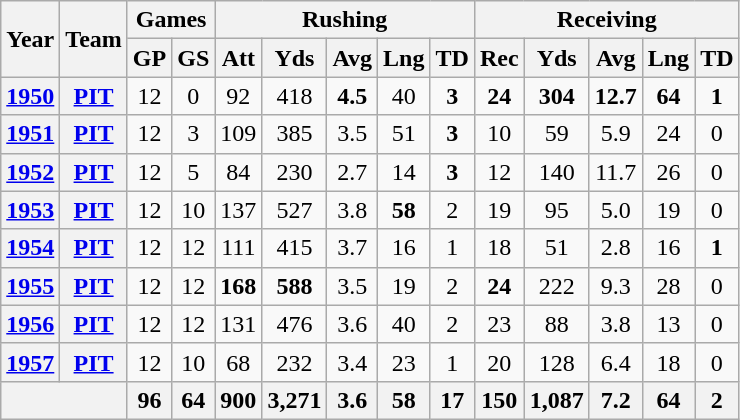<table class="wikitable" style="text-align:center;">
<tr>
<th rowspan="2">Year</th>
<th rowspan="2">Team</th>
<th colspan="2">Games</th>
<th colspan="5">Rushing</th>
<th colspan="5">Receiving</th>
</tr>
<tr>
<th>GP</th>
<th>GS</th>
<th>Att</th>
<th>Yds</th>
<th>Avg</th>
<th>Lng</th>
<th>TD</th>
<th>Rec</th>
<th>Yds</th>
<th>Avg</th>
<th>Lng</th>
<th>TD</th>
</tr>
<tr>
<th><a href='#'>1950</a></th>
<th><a href='#'>PIT</a></th>
<td>12</td>
<td>0</td>
<td>92</td>
<td>418</td>
<td><strong>4.5</strong></td>
<td>40</td>
<td><strong>3</strong></td>
<td><strong>24</strong></td>
<td><strong>304</strong></td>
<td><strong>12.7</strong></td>
<td><strong>64</strong></td>
<td><strong>1</strong></td>
</tr>
<tr>
<th><a href='#'>1951</a></th>
<th><a href='#'>PIT</a></th>
<td>12</td>
<td>3</td>
<td>109</td>
<td>385</td>
<td>3.5</td>
<td>51</td>
<td><strong>3</strong></td>
<td>10</td>
<td>59</td>
<td>5.9</td>
<td>24</td>
<td>0</td>
</tr>
<tr>
<th><a href='#'>1952</a></th>
<th><a href='#'>PIT</a></th>
<td>12</td>
<td>5</td>
<td>84</td>
<td>230</td>
<td>2.7</td>
<td>14</td>
<td><strong>3</strong></td>
<td>12</td>
<td>140</td>
<td>11.7</td>
<td>26</td>
<td>0</td>
</tr>
<tr>
<th><a href='#'>1953</a></th>
<th><a href='#'>PIT</a></th>
<td>12</td>
<td>10</td>
<td>137</td>
<td>527</td>
<td>3.8</td>
<td><strong>58</strong></td>
<td>2</td>
<td>19</td>
<td>95</td>
<td>5.0</td>
<td>19</td>
<td>0</td>
</tr>
<tr>
<th><a href='#'>1954</a></th>
<th><a href='#'>PIT</a></th>
<td>12</td>
<td>12</td>
<td>111</td>
<td>415</td>
<td>3.7</td>
<td>16</td>
<td>1</td>
<td>18</td>
<td>51</td>
<td>2.8</td>
<td>16</td>
<td><strong>1</strong></td>
</tr>
<tr>
<th><a href='#'>1955</a></th>
<th><a href='#'>PIT</a></th>
<td>12</td>
<td>12</td>
<td><strong>168</strong></td>
<td><strong>588</strong></td>
<td>3.5</td>
<td>19</td>
<td>2</td>
<td><strong>24</strong></td>
<td>222</td>
<td>9.3</td>
<td>28</td>
<td>0</td>
</tr>
<tr>
<th><a href='#'>1956</a></th>
<th><a href='#'>PIT</a></th>
<td>12</td>
<td>12</td>
<td>131</td>
<td>476</td>
<td>3.6</td>
<td>40</td>
<td>2</td>
<td>23</td>
<td>88</td>
<td>3.8</td>
<td>13</td>
<td>0</td>
</tr>
<tr>
<th><a href='#'>1957</a></th>
<th><a href='#'>PIT</a></th>
<td>12</td>
<td>10</td>
<td>68</td>
<td>232</td>
<td>3.4</td>
<td>23</td>
<td>1</td>
<td>20</td>
<td>128</td>
<td>6.4</td>
<td>18</td>
<td>0</td>
</tr>
<tr>
<th colspan="2"></th>
<th>96</th>
<th>64</th>
<th>900</th>
<th>3,271</th>
<th>3.6</th>
<th>58</th>
<th>17</th>
<th>150</th>
<th>1,087</th>
<th>7.2</th>
<th>64</th>
<th>2</th>
</tr>
</table>
